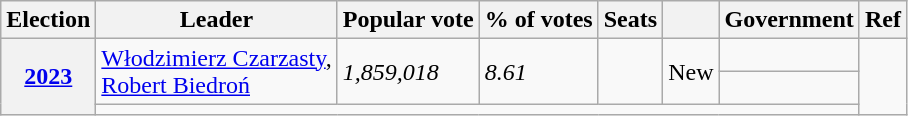<table class="wikitable col3right col4right">
<tr>
<th>Election</th>
<th>Leader</th>
<th>Popular vote</th>
<th>% of votes</th>
<th>Seats</th>
<th></th>
<th>Government</th>
<th>Ref</th>
</tr>
<tr>
<th rowspan="3"><a href='#'>2023</a></th>
<td rowspan="2"><a href='#'>Włodzimierz Czarzasty</a>,<br><a href='#'>Robert Biedroń</a></td>
<td rowspan="2"><em>1,859,018<br></em></td>
<td rowspan="2"><em>8.61</em></td>
<td rowspan="2"></td>
<td rowspan="2">New</td>
<td></td>
<td rowspan="3"></td>
</tr>
<tr>
<td></td>
</tr>
<tr>
<td colspan="6"></td>
</tr>
</table>
